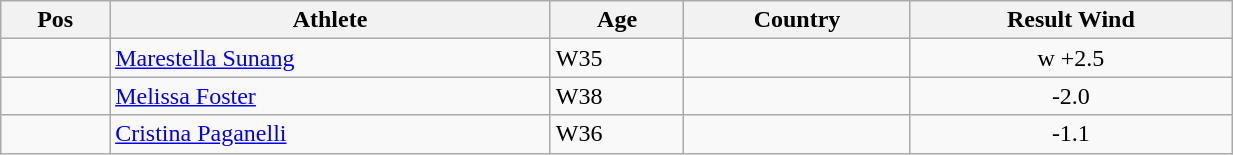<table class="wikitable"  style="text-align:center; width:65%;">
<tr>
<th>Pos</th>
<th>Athlete</th>
<th>Age</th>
<th>Country</th>
<th>Result Wind</th>
</tr>
<tr>
<td align=center></td>
<td align=left><a href='#'>Marestella Sunang</a></td>
<td align=left>W35</td>
<td align=left></td>
<td>w +2.5</td>
</tr>
<tr>
<td align=center></td>
<td align=left><a href='#'>Melissa Foster</a></td>
<td align=left>W38</td>
<td align=left></td>
<td> -2.0</td>
</tr>
<tr>
<td align=center></td>
<td align=left><a href='#'>Cristina Paganelli</a></td>
<td align=left>W36</td>
<td align=left></td>
<td> -1.1</td>
</tr>
</table>
